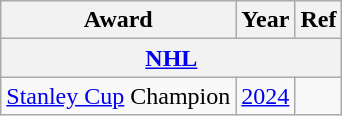<table class="wikitable">
<tr>
<th>Award</th>
<th>Year</th>
<th>Ref</th>
</tr>
<tr>
<th colspan="4"><a href='#'>NHL</a></th>
</tr>
<tr>
<td><a href='#'>Stanley Cup</a> Champion</td>
<td><a href='#'>2024</a></td>
<td></td>
</tr>
</table>
